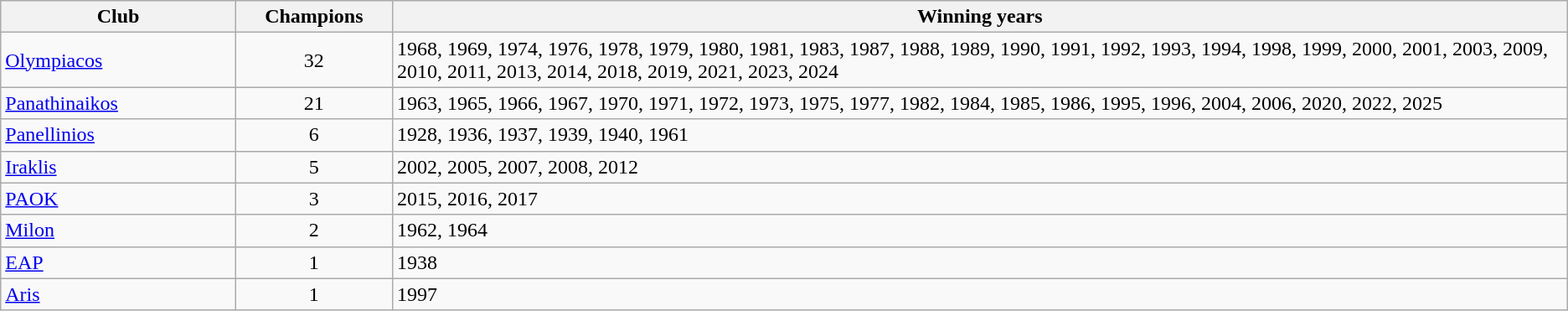<table class="wikitable">
<tr>
<th width=15%>Club</th>
<th width=10%>Champions</th>
<th width=75%>Winning years</th>
</tr>
<tr>
<td><a href='#'>Olympiacos</a></td>
<td style="text-align:center">32</td>
<td>1968, 1969, 1974, 1976, 1978, 1979, 1980, 1981, 1983, 1987, 1988, 1989, 1990, 1991, 1992, 1993, 1994, 1998, 1999, 2000, 2001, 2003, 2009, 2010, 2011, 2013, 2014, 2018, 2019, 2021, 2023, 2024</td>
</tr>
<tr>
<td><a href='#'>Panathinaikos</a></td>
<td style="text-align:center">21</td>
<td>1963, 1965, 1966, 1967, 1970, 1971, 1972, 1973, 1975, 1977, 1982, 1984, 1985, 1986, 1995, 1996, 2004, 2006, 2020, 2022, 2025</td>
</tr>
<tr>
<td><a href='#'>Panellinios</a></td>
<td style="text-align:center">6</td>
<td>1928, 1936, 1937, 1939, 1940, 1961</td>
</tr>
<tr>
<td><a href='#'>Iraklis</a></td>
<td style="text-align:center">5</td>
<td>2002, 2005, 2007, 2008, 2012</td>
</tr>
<tr>
<td><a href='#'>PAOK</a></td>
<td style="text-align:center">3</td>
<td>2015, 2016, 2017</td>
</tr>
<tr>
<td><a href='#'>Milon</a></td>
<td style="text-align:center">2</td>
<td>1962, 1964</td>
</tr>
<tr>
<td><a href='#'>EAP</a></td>
<td style="text-align:center">1</td>
<td>1938</td>
</tr>
<tr>
<td><a href='#'>Aris</a></td>
<td style="text-align:center">1</td>
<td>1997</td>
</tr>
</table>
